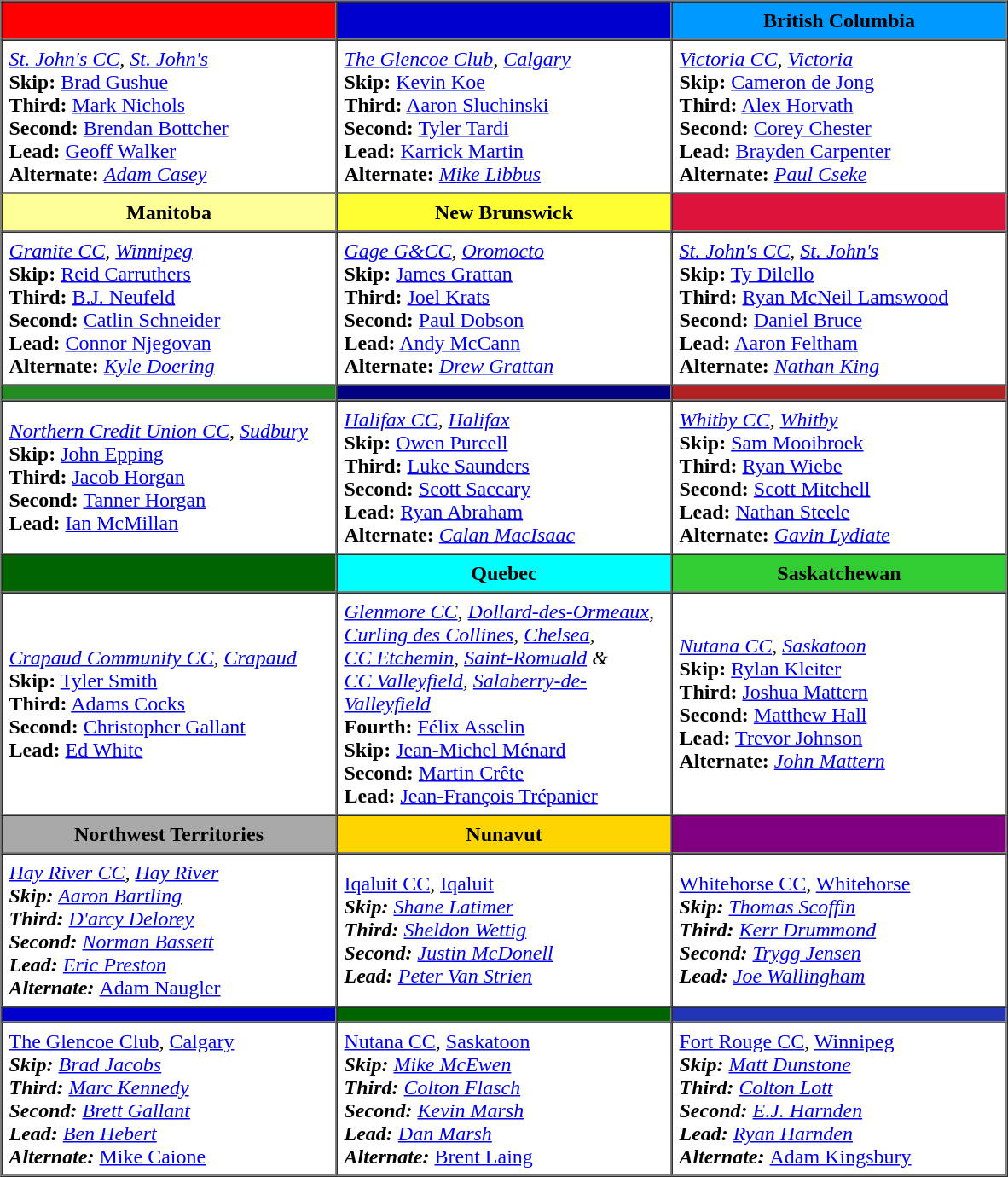<table border=1 cellpadding=5 cellspacing=0>
<tr>
<th bgcolor="#FF0000" width="250"> </th>
<th bgcolor="#0000CD" width="250"> </th>
<th bgcolor="#0099FF" width="250"> British Columbia</th>
</tr>
<tr>
<td><em><a href='#'>St. John's CC</a>, <a href='#'>St. John's</a></em><br><strong>Skip:</strong> <a href='#'>Brad Gushue</a><br>
<strong>Third:</strong> <a href='#'>Mark Nichols</a><br>
<strong>Second:</strong> <a href='#'>Brendan Bottcher</a><br>
<strong>Lead:</strong> <a href='#'>Geoff Walker</a><br>
<strong>Alternate:</strong> <em><a href='#'>Adam Casey</a></em></td>
<td><em><a href='#'>The Glencoe Club</a>, <a href='#'>Calgary</a></em><br><strong>Skip:</strong> <a href='#'>Kevin Koe</a><br>
<strong>Third:</strong> <a href='#'>Aaron Sluchinski</a><br>
<strong>Second:</strong> <a href='#'>Tyler Tardi</a><br>
<strong>Lead:</strong> <a href='#'>Karrick Martin</a><br>
<strong>Alternate:</strong> <em><a href='#'>Mike Libbus</a></em></td>
<td><em><a href='#'>Victoria CC</a>, <a href='#'>Victoria</a></em><br><strong>Skip:</strong> <a href='#'>Cameron de Jong</a><br>
<strong>Third:</strong> <a href='#'>Alex Horvath</a><br>
<strong>Second:</strong> <a href='#'>Corey Chester</a><br>
<strong>Lead:</strong> <a href='#'>Brayden Carpenter</a><br> 
<strong>Alternate:</strong> <em><a href='#'>Paul Cseke</a></em></td>
</tr>
<tr>
<th bgcolor="#FFFF99" width="250"> Manitoba</th>
<th bgcolor="#FFFF33" width="250"> New Brunswick</th>
<th bgcolor="#DC143C" width="250"> </th>
</tr>
<tr>
<td><em><a href='#'>Granite CC</a>, <a href='#'>Winnipeg</a></em><br><strong>Skip:</strong> <a href='#'>Reid Carruthers</a><br>
<strong>Third:</strong> <a href='#'>B.J. Neufeld</a><br>
<strong>Second:</strong> <a href='#'>Catlin Schneider</a><br>
<strong>Lead:</strong> <a href='#'>Connor Njegovan</a><br>
<strong>Alternate:</strong> <em><a href='#'>Kyle Doering</a></em></td>
<td><em><a href='#'>Gage G&CC</a>, <a href='#'>Oromocto</a></em><br><strong>Skip:</strong> <a href='#'>James Grattan</a><br>
<strong>Third:</strong> <a href='#'>Joel Krats</a><br>
<strong>Second:</strong> <a href='#'>Paul Dobson</a><br>
<strong>Lead:</strong> <a href='#'>Andy McCann</a><br>
<strong>Alternate:</strong> <em><a href='#'>Drew Grattan</a></em></td>
<td><em><a href='#'>St. John's CC</a>, <a href='#'>St. John's</a></em><br><strong>Skip:</strong> <a href='#'>Ty Dilello</a><br>
<strong>Third:</strong> <a href='#'>Ryan McNeil Lamswood</a><br>
<strong>Second:</strong> <a href='#'>Daniel Bruce</a><br>
<strong>Lead:</strong> <a href='#'>Aaron Feltham</a><br>
<strong>Alternate:</strong> <em><a href='#'>Nathan King</a></em></td>
</tr>
<tr>
<th bgcolor="#228B22" width="250"> </th>
<th bgcolor="#000080" width="250"> </th>
<th bgcolor="#B22222" width="250"> </th>
</tr>
<tr>
<td><em><a href='#'>Northern Credit Union CC</a>, <a href='#'>Sudbury</a></em><br><strong>Skip:</strong> <a href='#'>John Epping</a><br>
<strong>Third:</strong> <a href='#'>Jacob Horgan</a><br>
<strong>Second:</strong> <a href='#'>Tanner Horgan</a><br>
<strong>Lead:</strong> <a href='#'>Ian McMillan</a></td>
<td><em><a href='#'>Halifax CC</a>, <a href='#'>Halifax</a></em><br><strong>Skip:</strong> <a href='#'>Owen Purcell</a><br>
<strong>Third:</strong> <a href='#'>Luke Saunders</a><br>
<strong>Second:</strong> <a href='#'>Scott Saccary</a><br>
<strong>Lead:</strong> <a href='#'>Ryan Abraham</a><br>
<strong>Alternate:</strong> <em><a href='#'>Calan MacIsaac</a></em></td>
<td><em><a href='#'>Whitby CC</a>, <a href='#'>Whitby</a></em><br><strong>Skip:</strong> <a href='#'>Sam Mooibroek</a><br>
<strong>Third:</strong> <a href='#'>Ryan Wiebe</a><br>
<strong>Second:</strong> <a href='#'>Scott Mitchell</a><br>
<strong>Lead:</strong> <a href='#'>Nathan Steele</a><br>
<strong>Alternate:</strong> <em><a href='#'>Gavin Lydiate</a></em></td>
</tr>
<tr>
<th bgcolor="#006400" width="250"> </th>
<th bgcolor="#00FFFF" width="250"> Quebec</th>
<th bgcolor="#32CD32" width="250"> Saskatchewan</th>
</tr>
<tr>
<td><em><a href='#'>Crapaud Community CC</a>, <a href='#'>Crapaud</a></em><br><strong>Skip:</strong> <a href='#'>Tyler Smith</a><br>
<strong>Third:</strong> <a href='#'>Adams Cocks</a><br>
<strong>Second:</strong> <a href='#'>Christopher Gallant</a><br>
<strong>Lead:</strong> <a href='#'>Ed White</a></td>
<td><em><a href='#'>Glenmore CC</a>, <a href='#'>Dollard-des-Ormeaux</a>,<br><a href='#'>Curling des Collines</a>, <a href='#'>Chelsea</a>,<br><a href='#'>CC Etchemin</a>, <a href='#'>Saint-Romuald</a> &<br><a href='#'>CC Valleyfield</a>, <a href='#'>Salaberry-de-Valleyfield</a></em><br><strong>Fourth:</strong> <a href='#'>Félix Asselin</a><br>
<strong>Skip:</strong> <a href='#'>Jean-Michel Ménard</a><br>
<strong>Second:</strong> <a href='#'>Martin Crête</a><br>
<strong>Lead:</strong> <a href='#'>Jean-François Trépanier</a><br></td>
<td><em><a href='#'>Nutana CC</a>, <a href='#'>Saskatoon</a></em><br><strong>Skip:</strong> <a href='#'>Rylan Kleiter</a><br>
<strong>Third:</strong> <a href='#'>Joshua Mattern</a><br>
<strong>Second:</strong> <a href='#'>Matthew Hall</a><br>
<strong>Lead:</strong> <a href='#'>Trevor Johnson</a><br>
<strong>Alternate:</strong> <em><a href='#'>John Mattern</a></em></td>
</tr>
<tr>
<th bgcolor="#A9A9A9" width="250"> Northwest Territories</th>
<th bgcolor="#FFDD500" width="250"> Nunavut</th>
<th bgcolor="#800080" width="250"> </th>
</tr>
<tr>
<td><em><a href='#'>Hay River CC</a>, <a href='#'>Hay River</a><br><strong>Skip:</strong> <a href='#'>Aaron Bartling</a><br>
<strong>Third:</strong> <a href='#'>D'arcy Delorey</a><br>
<strong>Second:</strong> <a href='#'>Norman Bassett</a><br>
<strong>Lead:</strong> <a href='#'>Eric Preston</a><br>
<strong>Alternate:</strong> </em><a href='#'>Adam Naugler</a><em></td>
<td></em><a href='#'>Iqaluit CC</a>, <a href='#'>Iqaluit</a><em><br><strong>Skip:</strong> <a href='#'>Shane Latimer</a><br>
<strong>Third:</strong> <a href='#'>Sheldon Wettig</a><br>
<strong>Second:</strong> <a href='#'>Justin McDonell</a><br>
<strong>Lead:</strong> <a href='#'>Peter Van Strien</a></td>
<td></em><a href='#'>Whitehorse CC</a>, <a href='#'>Whitehorse</a><em><br><strong>Skip:</strong> <a href='#'>Thomas Scoffin</a><br>
<strong>Third:</strong> <a href='#'>Kerr Drummond</a><br>
<strong>Second:</strong> <a href='#'>Trygg Jensen</a><br>
<strong>Lead:</strong> <a href='#'>Joe Wallingham</a></td>
</tr>
<tr>
<th bgcolor="#0000CD" width="250"> </th>
<th bgcolor="#006400" width="250"> </th>
<th bgcolor="#2235b5" width="250"> </th>
</tr>
<tr>
<td></em><a href='#'>The Glencoe Club</a>, <a href='#'>Calgary</a><em><br><strong>Skip:</strong> <a href='#'>Brad Jacobs</a><br>
<strong>Third:</strong> <a href='#'>Marc Kennedy</a><br>
<strong>Second:</strong> <a href='#'>Brett Gallant</a><br>
<strong>Lead:</strong> <a href='#'>Ben Hebert</a><br>
<strong>Alternate:</strong> </em><a href='#'>Mike Caione</a><em></td>
<td></em><a href='#'>Nutana CC</a>, <a href='#'>Saskatoon</a><em><br><strong>Skip:</strong> <a href='#'>Mike McEwen</a><br>
<strong>Third:</strong> <a href='#'>Colton Flasch</a><br>
<strong>Second:</strong> <a href='#'>Kevin Marsh</a><br>
<strong>Lead:</strong> <a href='#'>Dan Marsh</a><br>
<strong>Alternate:</strong> </em><a href='#'>Brent Laing</a><em></td>
<td></em><a href='#'>Fort Rouge CC</a>, <a href='#'>Winnipeg</a><em><br><strong>Skip:</strong> <a href='#'>Matt Dunstone</a><br>
<strong>Third:</strong> <a href='#'>Colton Lott</a><br>
<strong>Second:</strong> <a href='#'>E.J. Harnden</a><br>
<strong>Lead:</strong> <a href='#'>Ryan Harnden</a><br>
<strong>Alternate:</strong> </em><a href='#'>Adam Kingsbury</a><em></td>
</tr>
</table>
